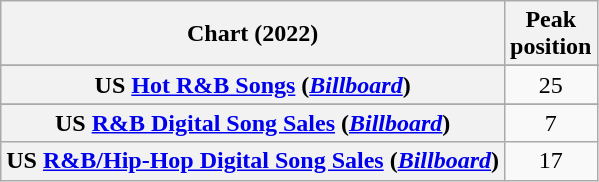<table class="wikitable sortable plainrowheaders" style="text-align:center">
<tr>
<th scope="col">Chart (2022)</th>
<th scope="col">Peak<br>position</th>
</tr>
<tr>
</tr>
<tr>
</tr>
<tr>
</tr>
<tr>
<th scope="row">US <a href='#'>Hot R&B Songs</a> (<em><a href='#'>Billboard</a></em>)</th>
<td>25</td>
</tr>
<tr>
</tr>
<tr>
<th scope="row">US <a href='#'>R&B Digital Song Sales</a> (<em><a href='#'>Billboard</a></em>)</th>
<td>7</td>
</tr>
<tr>
<th scope="row">US <a href='#'>R&B/Hip-Hop Digital Song Sales</a> (<em><a href='#'>Billboard</a></em>)</th>
<td>17</td>
</tr>
</table>
